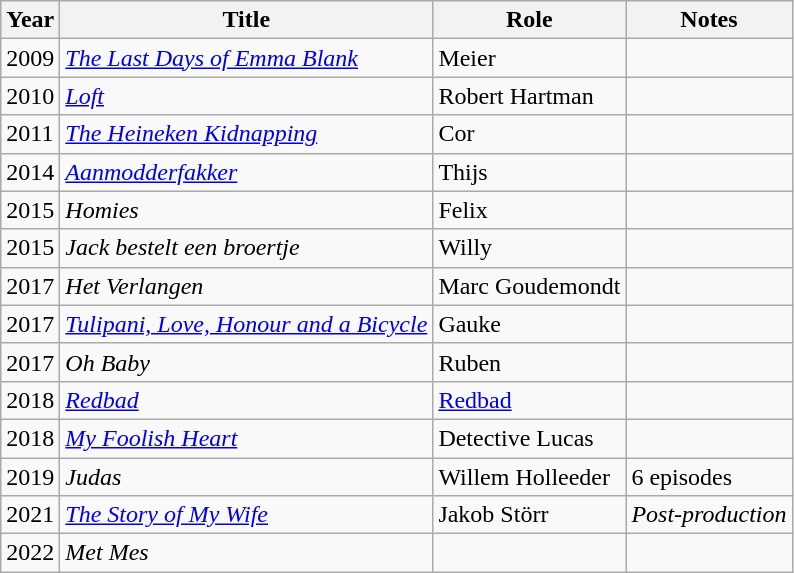<table class="wikitable sortable">
<tr>
<th>Year</th>
<th>Title</th>
<th>Role</th>
<th class="unsortable">Notes</th>
</tr>
<tr>
<td>2009</td>
<td><em><a href='#'>The Last Days of Emma Blank</a></em></td>
<td>Meier</td>
<td></td>
</tr>
<tr>
<td>2010</td>
<td><em><a href='#'>Loft</a></em></td>
<td>Robert Hartman</td>
<td></td>
</tr>
<tr>
<td>2011</td>
<td><em><a href='#'>The Heineken Kidnapping</a></em></td>
<td>Cor</td>
<td></td>
</tr>
<tr>
<td>2014</td>
<td><em><a href='#'>Aanmodderfakker</a></em></td>
<td>Thijs</td>
<td></td>
</tr>
<tr>
<td>2015</td>
<td><em>Homies</em></td>
<td>Felix</td>
<td></td>
</tr>
<tr>
<td>2015</td>
<td><em>Jack bestelt een broertje</em></td>
<td>Willy</td>
<td></td>
</tr>
<tr>
<td>2017</td>
<td><em>Het Verlangen</em></td>
<td>Marc Goudemondt</td>
<td></td>
</tr>
<tr>
<td>2017</td>
<td><em><a href='#'>Tulipani, Love, Honour and a Bicycle</a></em></td>
<td>Gauke</td>
<td></td>
</tr>
<tr>
<td>2017</td>
<td><em>Oh Baby</em></td>
<td>Ruben</td>
<td></td>
</tr>
<tr>
<td>2018</td>
<td><em><a href='#'>Redbad</a></em></td>
<td><a href='#'>Redbad</a></td>
<td></td>
</tr>
<tr>
<td>2018</td>
<td><em><a href='#'>My Foolish Heart</a></em></td>
<td>Detective Lucas</td>
<td></td>
</tr>
<tr>
<td>2019</td>
<td><em>Judas</em></td>
<td>Willem Holleeder</td>
<td>6 episodes</td>
</tr>
<tr>
<td>2021</td>
<td><em><a href='#'>The Story of My Wife</a></em></td>
<td>Jakob Störr</td>
<td><em>Post-production</em></td>
</tr>
<tr>
<td>2022</td>
<td><em>Met Mes</em></td>
<td></td>
<td></td>
</tr>
</table>
